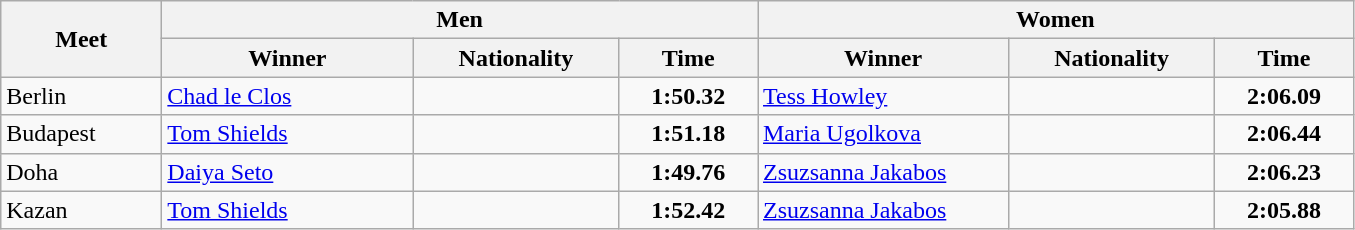<table class="wikitable">
<tr>
<th width=100 rowspan=2>Meet</th>
<th colspan=3>Men</th>
<th colspan=3>Women</th>
</tr>
<tr>
<th width=160>Winner</th>
<th width=130>Nationality</th>
<th width=85>Time</th>
<th width=160>Winner</th>
<th width=130>Nationality</th>
<th width=85>Time</th>
</tr>
<tr>
<td>Berlin</td>
<td><a href='#'>Chad le Clos</a></td>
<td></td>
<td align=center><strong>1:50.32</strong></td>
<td><a href='#'>Tess Howley</a></td>
<td></td>
<td align=center><strong>2:06.09</strong></td>
</tr>
<tr>
<td>Budapest</td>
<td><a href='#'>Tom Shields</a></td>
<td></td>
<td align=center><strong>1:51.18</strong></td>
<td><a href='#'>Maria Ugolkova</a></td>
<td></td>
<td align=center><strong>2:06.44</strong></td>
</tr>
<tr>
<td>Doha</td>
<td><a href='#'>Daiya Seto</a></td>
<td></td>
<td align=center><strong>1:49.76</strong></td>
<td><a href='#'>Zsuzsanna Jakabos</a></td>
<td></td>
<td align=center><strong>2:06.23</strong></td>
</tr>
<tr>
<td>Kazan</td>
<td><a href='#'>Tom Shields</a></td>
<td></td>
<td align=center><strong>1:52.42</strong></td>
<td><a href='#'>Zsuzsanna Jakabos</a></td>
<td></td>
<td align=center><strong>2:05.88</strong></td>
</tr>
</table>
